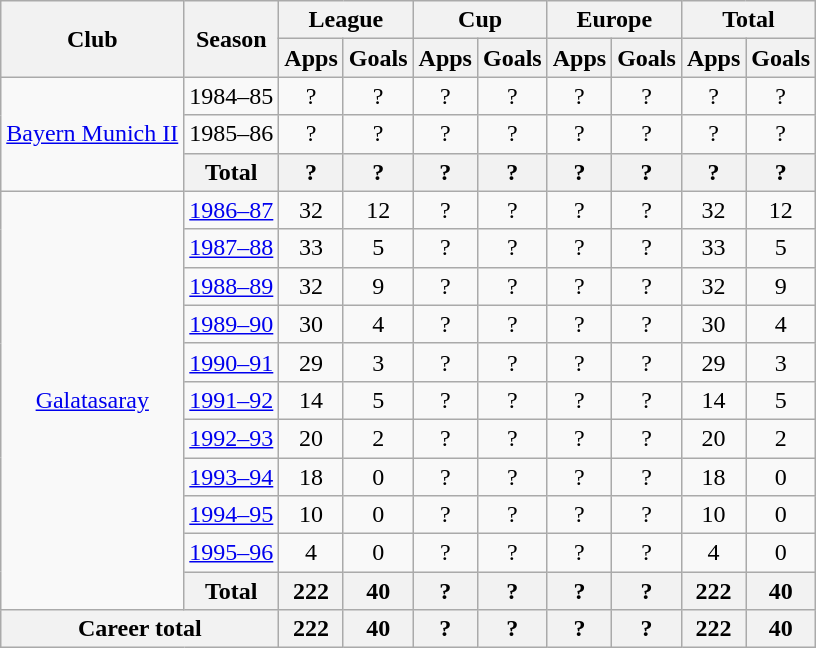<table class="wikitable" style="text-align: center;">
<tr>
<th rowspan="2">Club</th>
<th rowspan="2">Season</th>
<th colspan="2">League</th>
<th colspan="2">Cup</th>
<th colspan="2">Europe</th>
<th colspan="2">Total</th>
</tr>
<tr>
<th>Apps</th>
<th>Goals</th>
<th>Apps</th>
<th>Goals</th>
<th>Apps</th>
<th>Goals</th>
<th>Apps</th>
<th>Goals</th>
</tr>
<tr>
<td rowspan="3" valign="center"><a href='#'>Bayern Munich II</a></td>
<td>1984–85</td>
<td>?</td>
<td>?</td>
<td>?</td>
<td>?</td>
<td>?</td>
<td>?</td>
<td>?</td>
<td>?</td>
</tr>
<tr>
<td>1985–86</td>
<td>?</td>
<td>?</td>
<td>?</td>
<td>?</td>
<td>?</td>
<td>?</td>
<td>?</td>
<td>?</td>
</tr>
<tr>
<th>Total</th>
<th>?</th>
<th>?</th>
<th>?</th>
<th>?</th>
<th>?</th>
<th>?</th>
<th>?</th>
<th>?</th>
</tr>
<tr>
<td rowspan="11" valign="center"><a href='#'>Galatasaray</a></td>
<td><a href='#'>1986–87</a></td>
<td>32</td>
<td>12</td>
<td>?</td>
<td>?</td>
<td>?</td>
<td>?</td>
<td>32</td>
<td>12</td>
</tr>
<tr>
<td><a href='#'>1987–88</a></td>
<td>33</td>
<td>5</td>
<td>?</td>
<td>?</td>
<td>?</td>
<td>?</td>
<td>33</td>
<td>5</td>
</tr>
<tr>
<td><a href='#'>1988–89</a></td>
<td>32</td>
<td>9</td>
<td>?</td>
<td>?</td>
<td>?</td>
<td>?</td>
<td>32</td>
<td>9</td>
</tr>
<tr>
<td><a href='#'>1989–90</a></td>
<td>30</td>
<td>4</td>
<td>?</td>
<td>?</td>
<td>?</td>
<td>?</td>
<td>30</td>
<td>4</td>
</tr>
<tr>
<td><a href='#'>1990–91</a></td>
<td>29</td>
<td>3</td>
<td>?</td>
<td>?</td>
<td>?</td>
<td>?</td>
<td>29</td>
<td>3</td>
</tr>
<tr>
<td><a href='#'>1991–92</a></td>
<td>14</td>
<td>5</td>
<td>?</td>
<td>?</td>
<td>?</td>
<td>?</td>
<td>14</td>
<td>5</td>
</tr>
<tr>
<td><a href='#'>1992–93</a></td>
<td>20</td>
<td>2</td>
<td>?</td>
<td>?</td>
<td>?</td>
<td>?</td>
<td>20</td>
<td>2</td>
</tr>
<tr>
<td><a href='#'>1993–94</a></td>
<td>18</td>
<td>0</td>
<td>?</td>
<td>?</td>
<td>?</td>
<td>?</td>
<td>18</td>
<td>0</td>
</tr>
<tr>
<td><a href='#'>1994–95</a></td>
<td>10</td>
<td>0</td>
<td>?</td>
<td>?</td>
<td>?</td>
<td>?</td>
<td>10</td>
<td>0</td>
</tr>
<tr>
<td><a href='#'>1995–96</a></td>
<td>4</td>
<td>0</td>
<td>?</td>
<td>?</td>
<td>?</td>
<td>?</td>
<td>4</td>
<td>0</td>
</tr>
<tr>
<th>Total</th>
<th>222</th>
<th>40</th>
<th>?</th>
<th>?</th>
<th>?</th>
<th>?</th>
<th>222</th>
<th>40</th>
</tr>
<tr>
<th colspan="2">Career total</th>
<th>222</th>
<th>40</th>
<th>?</th>
<th>?</th>
<th>?</th>
<th>?</th>
<th>222</th>
<th>40</th>
</tr>
</table>
